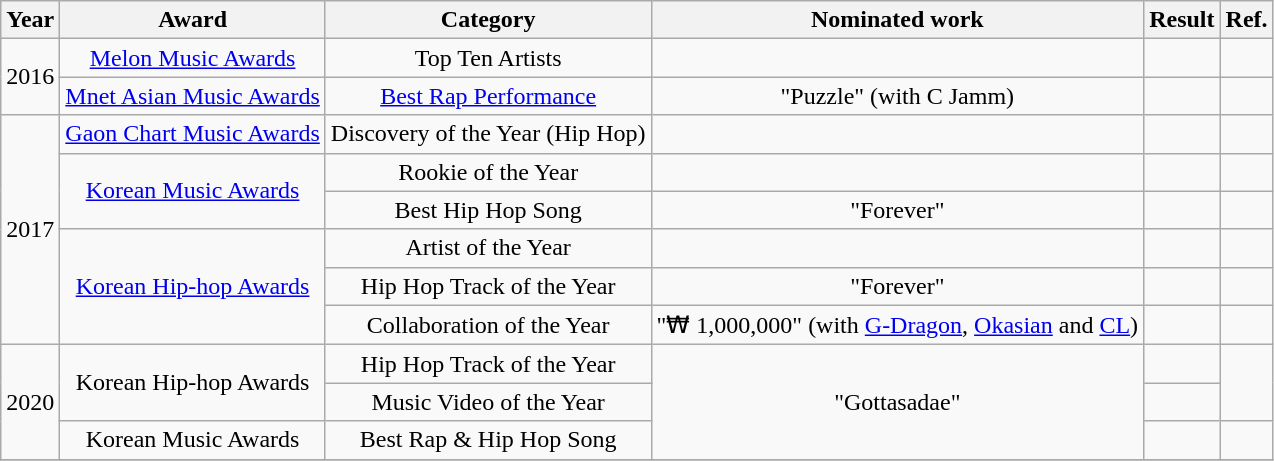<table class="wikitable" style="text-align:center;">
<tr>
<th>Year</th>
<th>Award</th>
<th>Category</th>
<th>Nominated work</th>
<th>Result</th>
<th>Ref.</th>
</tr>
<tr>
<td rowspan="2">2016</td>
<td><a href='#'>Melon Music Awards</a></td>
<td>Top Ten Artists</td>
<td></td>
<td></td>
<td></td>
</tr>
<tr>
<td><a href='#'>Mnet Asian Music Awards</a></td>
<td><a href='#'>Best Rap Performance</a></td>
<td>"Puzzle" (with C Jamm)</td>
<td></td>
<td></td>
</tr>
<tr>
<td rowspan="6">2017</td>
<td><a href='#'>Gaon Chart Music Awards</a></td>
<td>Discovery of the Year (Hip Hop)</td>
<td></td>
<td></td>
<td></td>
</tr>
<tr>
<td rowspan="2"><a href='#'>Korean Music Awards</a></td>
<td>Rookie of the Year</td>
<td></td>
<td></td>
<td></td>
</tr>
<tr>
<td>Best Hip Hop Song</td>
<td>"Forever"</td>
<td></td>
<td></td>
</tr>
<tr>
<td rowspan="3"><a href='#'>Korean Hip-hop Awards</a></td>
<td>Artist of the Year</td>
<td></td>
<td></td>
<td></td>
</tr>
<tr>
<td>Hip Hop Track of the Year</td>
<td>"Forever"</td>
<td></td>
<td></td>
</tr>
<tr>
<td>Collaboration of the Year</td>
<td>"₩ 1,000,000" (with <a href='#'>G-Dragon</a>, <a href='#'>Okasian</a> and <a href='#'>CL</a>)</td>
<td></td>
<td></td>
</tr>
<tr>
<td rowspan="3">2020</td>
<td rowspan="2">Korean Hip-hop Awards</td>
<td>Hip Hop Track of the Year</td>
<td rowspan="3">"Gottasadae"</td>
<td></td>
<td rowspan="2"></td>
</tr>
<tr>
<td>Music Video of the Year</td>
<td></td>
</tr>
<tr>
<td>Korean Music Awards</td>
<td>Best Rap & Hip Hop Song</td>
<td></td>
<td></td>
</tr>
<tr>
</tr>
</table>
